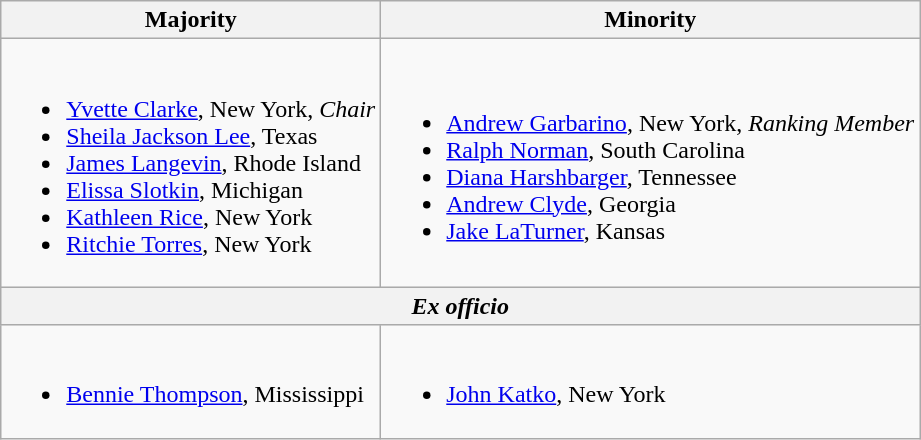<table class=wikitable>
<tr>
<th>Majority</th>
<th>Minority</th>
</tr>
<tr>
<td><br><ul><li><a href='#'>Yvette Clarke</a>, New York, <em>Chair</em></li><li><a href='#'>Sheila Jackson Lee</a>, Texas</li><li><a href='#'>James Langevin</a>, Rhode Island</li><li><a href='#'>Elissa Slotkin</a>, Michigan</li><li><a href='#'>Kathleen Rice</a>, New York</li><li><a href='#'>Ritchie Torres</a>, New York</li></ul></td>
<td><br><ul><li><a href='#'>Andrew Garbarino</a>, New York, <em>Ranking Member</em></li><li><a href='#'>Ralph Norman</a>, South Carolina</li><li><a href='#'>Diana Harshbarger</a>, Tennessee</li><li><a href='#'>Andrew Clyde</a>, Georgia</li><li><a href='#'>Jake LaTurner</a>, Kansas</li></ul></td>
</tr>
<tr>
<th colspan=2><em>Ex officio</em></th>
</tr>
<tr>
<td><br><ul><li><a href='#'>Bennie Thompson</a>, Mississippi</li></ul></td>
<td><br><ul><li><a href='#'>John Katko</a>, New York</li></ul></td>
</tr>
</table>
